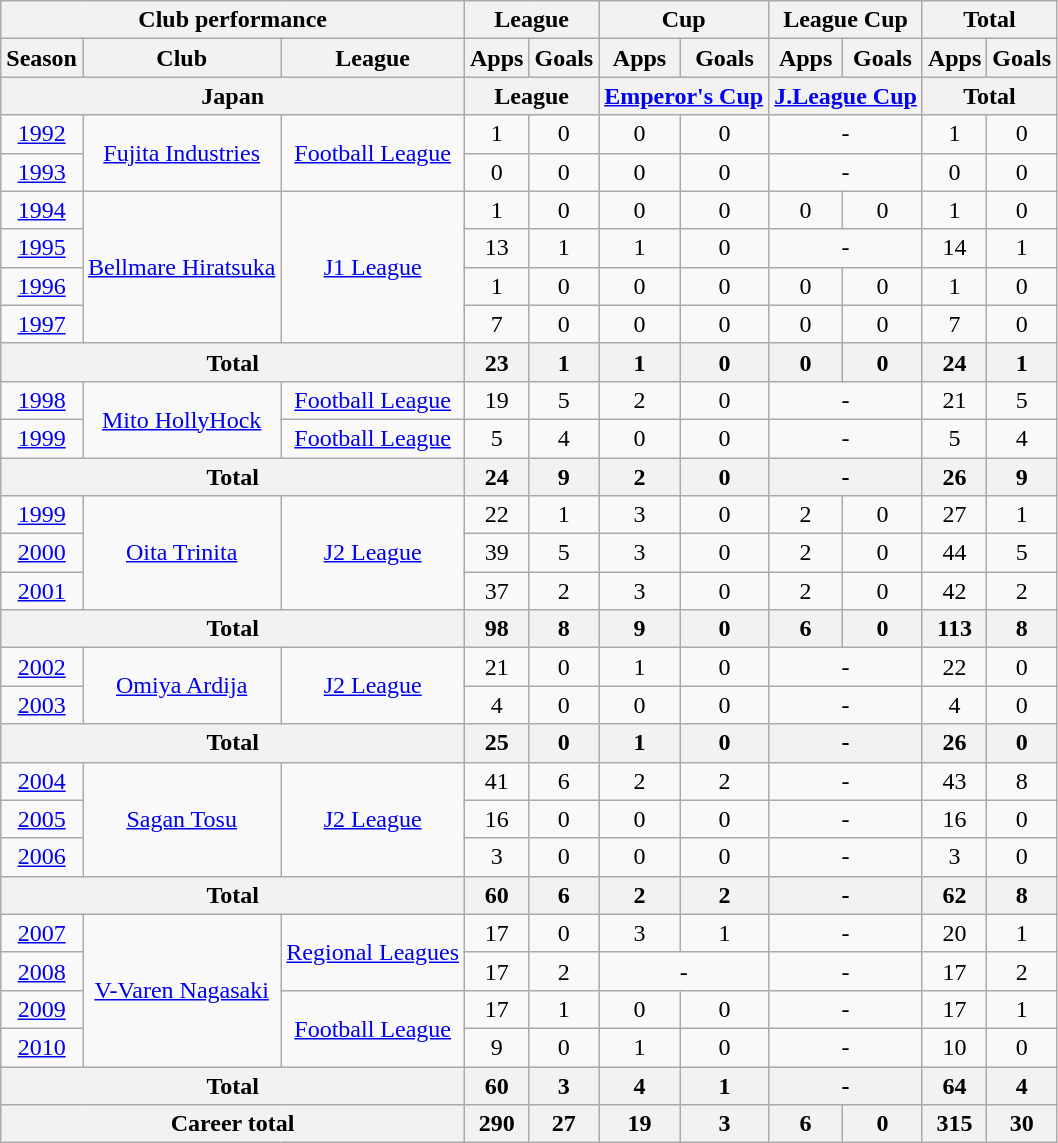<table class="wikitable" style="text-align:center">
<tr>
<th colspan=3>Club performance</th>
<th colspan=2>League</th>
<th colspan=2>Cup</th>
<th colspan=2>League Cup</th>
<th colspan=2>Total</th>
</tr>
<tr>
<th>Season</th>
<th>Club</th>
<th>League</th>
<th>Apps</th>
<th>Goals</th>
<th>Apps</th>
<th>Goals</th>
<th>Apps</th>
<th>Goals</th>
<th>Apps</th>
<th>Goals</th>
</tr>
<tr>
<th colspan=3>Japan</th>
<th colspan=2>League</th>
<th colspan=2><a href='#'>Emperor's Cup</a></th>
<th colspan=2><a href='#'>J.League Cup</a></th>
<th colspan=2>Total</th>
</tr>
<tr>
<td><a href='#'>1992</a></td>
<td rowspan="2"><a href='#'>Fujita Industries</a></td>
<td rowspan="2"><a href='#'>Football League</a></td>
<td>1</td>
<td>0</td>
<td>0</td>
<td>0</td>
<td colspan="2">-</td>
<td>1</td>
<td>0</td>
</tr>
<tr>
<td><a href='#'>1993</a></td>
<td>0</td>
<td>0</td>
<td>0</td>
<td>0</td>
<td colspan="2">-</td>
<td>0</td>
<td>0</td>
</tr>
<tr>
<td><a href='#'>1994</a></td>
<td rowspan="4"><a href='#'>Bellmare Hiratsuka</a></td>
<td rowspan="4"><a href='#'>J1 League</a></td>
<td>1</td>
<td>0</td>
<td>0</td>
<td>0</td>
<td>0</td>
<td>0</td>
<td>1</td>
<td>0</td>
</tr>
<tr>
<td><a href='#'>1995</a></td>
<td>13</td>
<td>1</td>
<td>1</td>
<td>0</td>
<td colspan="2">-</td>
<td>14</td>
<td>1</td>
</tr>
<tr>
<td><a href='#'>1996</a></td>
<td>1</td>
<td>0</td>
<td>0</td>
<td>0</td>
<td>0</td>
<td>0</td>
<td>1</td>
<td>0</td>
</tr>
<tr>
<td><a href='#'>1997</a></td>
<td>7</td>
<td>0</td>
<td>0</td>
<td>0</td>
<td>0</td>
<td>0</td>
<td>7</td>
<td>0</td>
</tr>
<tr>
<th colspan="3">Total</th>
<th>23</th>
<th>1</th>
<th>1</th>
<th>0</th>
<th>0</th>
<th>0</th>
<th>24</th>
<th>1</th>
</tr>
<tr>
<td><a href='#'>1998</a></td>
<td rowspan="2"><a href='#'>Mito HollyHock</a></td>
<td><a href='#'>Football League</a></td>
<td>19</td>
<td>5</td>
<td>2</td>
<td>0</td>
<td colspan="2">-</td>
<td>21</td>
<td>5</td>
</tr>
<tr>
<td><a href='#'>1999</a></td>
<td><a href='#'>Football League</a></td>
<td>5</td>
<td>4</td>
<td>0</td>
<td>0</td>
<td colspan="2">-</td>
<td>5</td>
<td>4</td>
</tr>
<tr>
<th colspan="3">Total</th>
<th>24</th>
<th>9</th>
<th>2</th>
<th>0</th>
<th colspan="2">-</th>
<th>26</th>
<th>9</th>
</tr>
<tr>
<td><a href='#'>1999</a></td>
<td rowspan="3"><a href='#'>Oita Trinita</a></td>
<td rowspan="3"><a href='#'>J2 League</a></td>
<td>22</td>
<td>1</td>
<td>3</td>
<td>0</td>
<td>2</td>
<td>0</td>
<td>27</td>
<td>1</td>
</tr>
<tr>
<td><a href='#'>2000</a></td>
<td>39</td>
<td>5</td>
<td>3</td>
<td>0</td>
<td>2</td>
<td>0</td>
<td>44</td>
<td>5</td>
</tr>
<tr>
<td><a href='#'>2001</a></td>
<td>37</td>
<td>2</td>
<td>3</td>
<td>0</td>
<td>2</td>
<td>0</td>
<td>42</td>
<td>2</td>
</tr>
<tr>
<th colspan="3">Total</th>
<th>98</th>
<th>8</th>
<th>9</th>
<th>0</th>
<th>6</th>
<th>0</th>
<th>113</th>
<th>8</th>
</tr>
<tr>
<td><a href='#'>2002</a></td>
<td rowspan="2"><a href='#'>Omiya Ardija</a></td>
<td rowspan="2"><a href='#'>J2 League</a></td>
<td>21</td>
<td>0</td>
<td>1</td>
<td>0</td>
<td colspan="2">-</td>
<td>22</td>
<td>0</td>
</tr>
<tr>
<td><a href='#'>2003</a></td>
<td>4</td>
<td>0</td>
<td>0</td>
<td>0</td>
<td colspan="2">-</td>
<td>4</td>
<td>0</td>
</tr>
<tr>
<th colspan="3">Total</th>
<th>25</th>
<th>0</th>
<th>1</th>
<th>0</th>
<th colspan="2">-</th>
<th>26</th>
<th>0</th>
</tr>
<tr>
<td><a href='#'>2004</a></td>
<td rowspan="3"><a href='#'>Sagan Tosu</a></td>
<td rowspan="3"><a href='#'>J2 League</a></td>
<td>41</td>
<td>6</td>
<td>2</td>
<td>2</td>
<td colspan="2">-</td>
<td>43</td>
<td>8</td>
</tr>
<tr>
<td><a href='#'>2005</a></td>
<td>16</td>
<td>0</td>
<td>0</td>
<td>0</td>
<td colspan="2">-</td>
<td>16</td>
<td>0</td>
</tr>
<tr>
<td><a href='#'>2006</a></td>
<td>3</td>
<td>0</td>
<td>0</td>
<td>0</td>
<td colspan="2">-</td>
<td>3</td>
<td>0</td>
</tr>
<tr>
<th colspan="3">Total</th>
<th>60</th>
<th>6</th>
<th>2</th>
<th>2</th>
<th colspan="2">-</th>
<th>62</th>
<th>8</th>
</tr>
<tr>
<td><a href='#'>2007</a></td>
<td rowspan="4"><a href='#'>V-Varen Nagasaki</a></td>
<td rowspan="2"><a href='#'>Regional Leagues</a></td>
<td>17</td>
<td>0</td>
<td>3</td>
<td>1</td>
<td colspan="2">-</td>
<td>20</td>
<td>1</td>
</tr>
<tr>
<td><a href='#'>2008</a></td>
<td>17</td>
<td>2</td>
<td colspan="2">-</td>
<td colspan="2">-</td>
<td>17</td>
<td>2</td>
</tr>
<tr>
<td><a href='#'>2009</a></td>
<td rowspan="2"><a href='#'>Football League</a></td>
<td>17</td>
<td>1</td>
<td>0</td>
<td>0</td>
<td colspan="2">-</td>
<td>17</td>
<td>1</td>
</tr>
<tr>
<td><a href='#'>2010</a></td>
<td>9</td>
<td>0</td>
<td>1</td>
<td>0</td>
<td colspan="2">-</td>
<td>10</td>
<td>0</td>
</tr>
<tr>
<th colspan="3">Total</th>
<th>60</th>
<th>3</th>
<th>4</th>
<th>1</th>
<th colspan="2">-</th>
<th>64</th>
<th>4</th>
</tr>
<tr>
<th colspan=3>Career total</th>
<th>290</th>
<th>27</th>
<th>19</th>
<th>3</th>
<th>6</th>
<th>0</th>
<th>315</th>
<th>30</th>
</tr>
</table>
